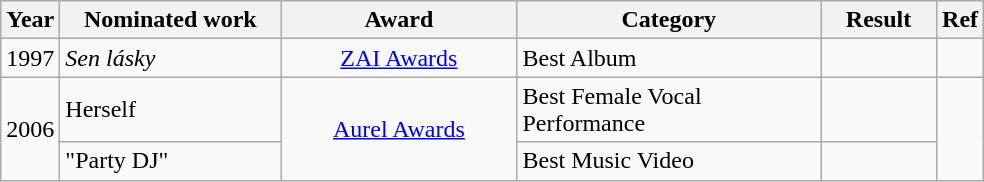<table class="wikitable" style="text-align:center;">
<tr>
<th width="5">Year</th>
<th style="width:140px;">Nominated work</th>
<th style="width:150px;">Award</th>
<th style="width:195px;">Category</th>
<th style="width:70px;">Result</th>
<th width="1">Ref</th>
</tr>
<tr>
<td>1997</td>
<td align="left"><em>Sen lásky</em></td>
<td><a href='#'>ZAI Awards</a></td>
<td align="left">Best Album</td>
<td></td>
<td style="text-align:center;"></td>
</tr>
<tr>
<td rowspan="2">2006</td>
<td align="left">Herself</td>
<td rowspan="2"><a href='#'>Aurel Awards</a></td>
<td align="left">Best Female Vocal Performance</td>
<td></td>
<td rowspan="2"></td>
</tr>
<tr>
<td align="left">"Party DJ"</td>
<td align="left">Best Music Video</td>
<td></td>
</tr>
</table>
